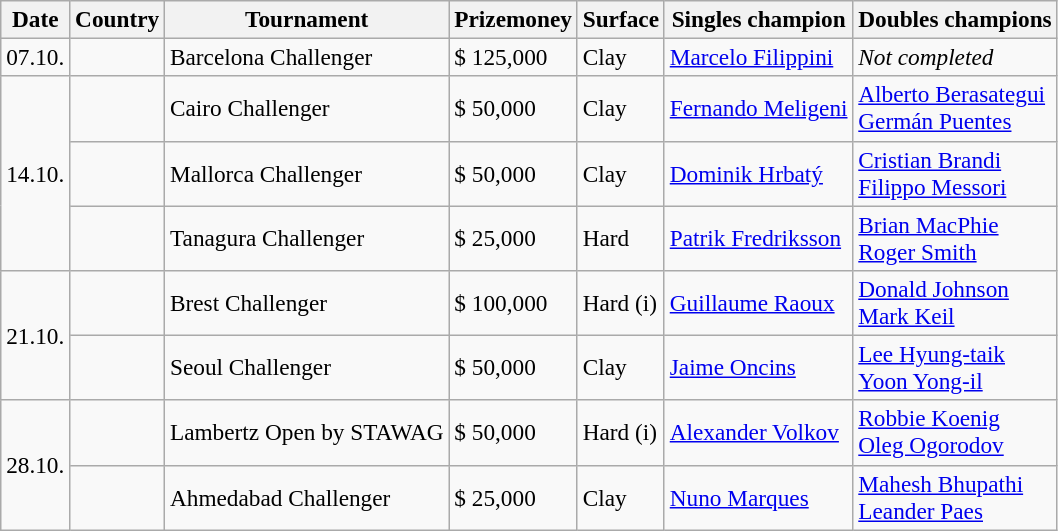<table class="sortable wikitable" style=font-size:97%>
<tr>
<th>Date</th>
<th>Country</th>
<th>Tournament</th>
<th>Prizemoney</th>
<th>Surface</th>
<th>Singles champion</th>
<th>Doubles champions</th>
</tr>
<tr>
<td>07.10.</td>
<td></td>
<td>Barcelona Challenger</td>
<td>$ 125,000</td>
<td>Clay</td>
<td> <a href='#'>Marcelo Filippini</a></td>
<td><em>Not completed</em></td>
</tr>
<tr>
<td rowspan="3">14.10.</td>
<td></td>
<td>Cairo Challenger</td>
<td>$ 50,000</td>
<td>Clay</td>
<td> <a href='#'>Fernando Meligeni</a></td>
<td> <a href='#'>Alberto Berasategui</a><br> <a href='#'>Germán Puentes</a></td>
</tr>
<tr>
<td></td>
<td>Mallorca Challenger</td>
<td>$ 50,000</td>
<td>Clay</td>
<td> <a href='#'>Dominik Hrbatý</a></td>
<td> <a href='#'>Cristian Brandi</a><br> <a href='#'>Filippo Messori</a></td>
</tr>
<tr>
<td></td>
<td>Tanagura Challenger</td>
<td>$ 25,000</td>
<td>Hard</td>
<td> <a href='#'>Patrik Fredriksson</a></td>
<td> <a href='#'>Brian MacPhie</a><br> <a href='#'>Roger Smith</a></td>
</tr>
<tr>
<td rowspan="2">21.10.</td>
<td></td>
<td>Brest Challenger</td>
<td>$ 100,000</td>
<td>Hard (i)</td>
<td> <a href='#'>Guillaume Raoux</a></td>
<td> <a href='#'>Donald Johnson</a><br> <a href='#'>Mark Keil</a></td>
</tr>
<tr>
<td></td>
<td>Seoul Challenger</td>
<td>$ 50,000</td>
<td>Clay</td>
<td> <a href='#'>Jaime Oncins</a></td>
<td> <a href='#'>Lee Hyung-taik</a><br> <a href='#'>Yoon Yong-il</a></td>
</tr>
<tr>
<td rowspan="2">28.10.</td>
<td></td>
<td>Lambertz Open by STAWAG</td>
<td>$ 50,000</td>
<td>Hard (i)</td>
<td> <a href='#'>Alexander Volkov</a></td>
<td> <a href='#'>Robbie Koenig</a><br> <a href='#'>Oleg Ogorodov</a></td>
</tr>
<tr>
<td></td>
<td>Ahmedabad Challenger</td>
<td>$ 25,000</td>
<td>Clay</td>
<td> <a href='#'>Nuno Marques</a></td>
<td> <a href='#'>Mahesh Bhupathi</a><br> <a href='#'>Leander Paes</a></td>
</tr>
</table>
